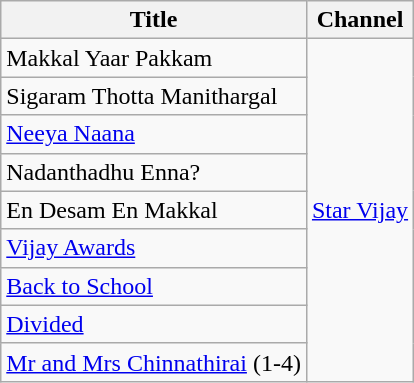<table class="wikitable sortable">
<tr>
<th>Title</th>
<th>Channel</th>
</tr>
<tr>
<td>Makkal Yaar Pakkam</td>
<td rowspan="9"><a href='#'>Star Vijay</a></td>
</tr>
<tr>
<td>Sigaram Thotta Manithargal</td>
</tr>
<tr>
<td><a href='#'>Neeya Naana</a></td>
</tr>
<tr>
<td>Nadanthadhu Enna?</td>
</tr>
<tr>
<td>En Desam En Makkal</td>
</tr>
<tr>
<td><a href='#'>Vijay Awards</a></td>
</tr>
<tr>
<td><a href='#'>Back to School</a></td>
</tr>
<tr>
<td><a href='#'>Divided</a></td>
</tr>
<tr>
<td><a href='#'>Mr and Mrs Chinnathirai</a> (1-4)</td>
</tr>
</table>
